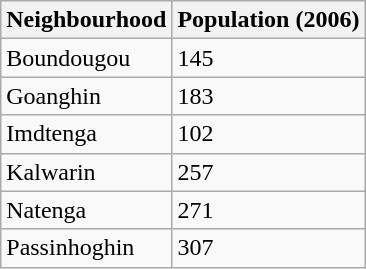<table class="wikitable">
<tr>
<th>Neighbourhood</th>
<th>Population (2006)</th>
</tr>
<tr>
<td>Boundougou</td>
<td>145</td>
</tr>
<tr>
<td>Goanghin</td>
<td>183</td>
</tr>
<tr>
<td>Imdtenga</td>
<td>102</td>
</tr>
<tr>
<td>Kalwarin</td>
<td>257</td>
</tr>
<tr>
<td>Natenga</td>
<td>271</td>
</tr>
<tr>
<td>Passinhoghin</td>
<td>307</td>
</tr>
</table>
